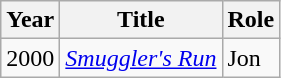<table class="wikitable sortable">
<tr>
<th>Year</th>
<th>Title</th>
<th>Role</th>
</tr>
<tr>
<td>2000</td>
<td><em><a href='#'>Smuggler's Run</a></em></td>
<td>Jon</td>
</tr>
</table>
